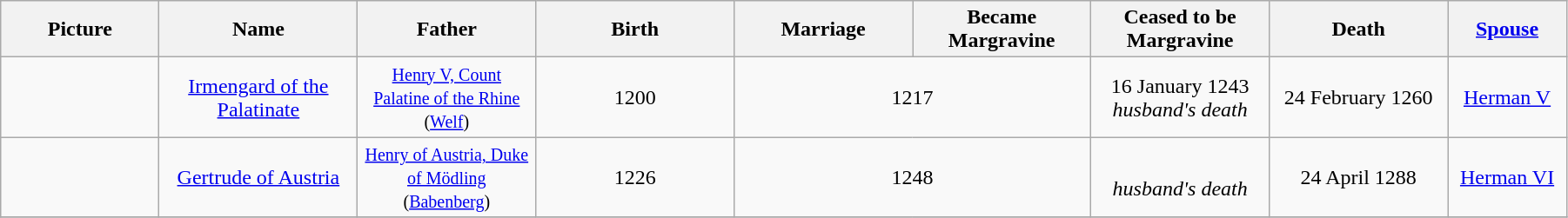<table width=95% class="wikitable">
<tr>
<th width = "8%">Picture</th>
<th width = "10%">Name</th>
<th width = "9%">Father</th>
<th width = "10%">Birth</th>
<th width = "9%">Marriage</th>
<th width = "9%">Became Margravine</th>
<th width = "9%">Ceased to be Margravine</th>
<th width = "9%">Death</th>
<th width = "6%"><a href='#'>Spouse</a></th>
</tr>
<tr>
<td align="center"></td>
<td align="center"><a href='#'>Irmengard of the Palatinate</a></td>
<td align="center"><small><a href='#'>Henry V, Count Palatine of the Rhine</a><br>(<a href='#'>Welf</a>)</small></td>
<td align="center">1200</td>
<td align="center" colspan="2">1217</td>
<td align="center">16 January 1243<br><em>husband's death</em></td>
<td align="center">24 February 1260</td>
<td align="center"><a href='#'>Herman V</a></td>
</tr>
<tr>
<td align="center"></td>
<td align="center"><a href='#'>Gertrude of Austria</a></td>
<td align="center"><small><a href='#'>Henry of Austria, Duke of Mödling</a><br>(<a href='#'>Babenberg</a>)</small></td>
<td align="center">1226</td>
<td align="center" colspan="2">1248</td>
<td align="center"><br><em>husband's death</em></td>
<td align="center">24 April 1288</td>
<td align="center"><a href='#'>Herman VI</a></td>
</tr>
<tr>
</tr>
</table>
